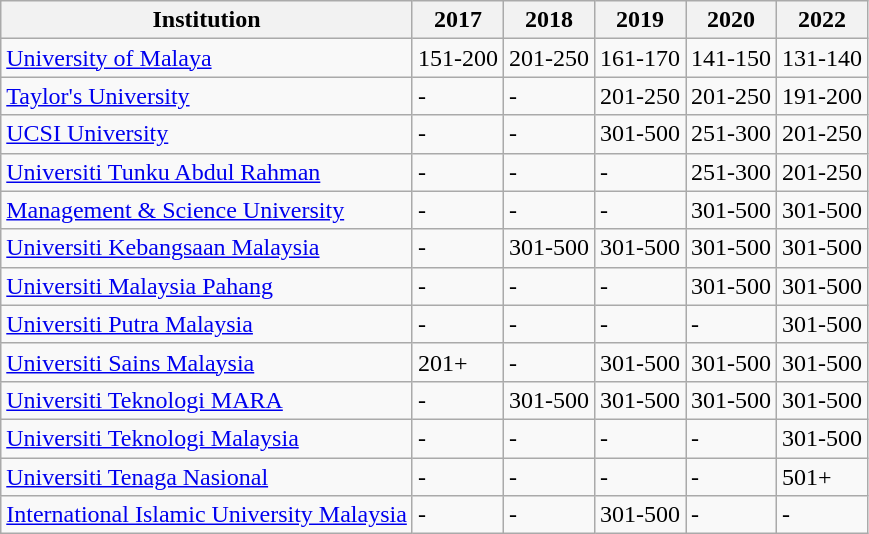<table class="sortable wikitable" border="1">
<tr>
<th>Institution</th>
<th>2017</th>
<th>2018</th>
<th>2019</th>
<th>2020</th>
<th>2022</th>
</tr>
<tr>
<td><a href='#'>University of Malaya</a></td>
<td>151-200</td>
<td>201-250</td>
<td>161-170</td>
<td>141-150</td>
<td>131-140</td>
</tr>
<tr>
<td><a href='#'>Taylor's University</a></td>
<td>-</td>
<td>-</td>
<td>201-250</td>
<td>201-250</td>
<td>191-200</td>
</tr>
<tr>
<td><a href='#'>UCSI University</a></td>
<td>-</td>
<td>-</td>
<td>301-500</td>
<td>251-300</td>
<td>201-250</td>
</tr>
<tr>
<td><a href='#'>Universiti Tunku Abdul Rahman</a></td>
<td>-</td>
<td>-</td>
<td>-</td>
<td>251-300</td>
<td>201-250</td>
</tr>
<tr>
<td><a href='#'>Management & Science University</a></td>
<td>-</td>
<td>-</td>
<td>-</td>
<td>301-500</td>
<td>301-500</td>
</tr>
<tr>
<td><a href='#'>Universiti Kebangsaan Malaysia</a></td>
<td>-</td>
<td>301-500</td>
<td>301-500</td>
<td>301-500</td>
<td>301-500</td>
</tr>
<tr>
<td><a href='#'>Universiti Malaysia Pahang</a></td>
<td>-</td>
<td>-</td>
<td>-</td>
<td>301-500</td>
<td>301-500</td>
</tr>
<tr>
<td><a href='#'>Universiti Putra Malaysia</a></td>
<td>-</td>
<td>-</td>
<td>-</td>
<td>-</td>
<td>301-500</td>
</tr>
<tr>
<td><a href='#'>Universiti Sains Malaysia</a></td>
<td>201+</td>
<td>-</td>
<td>301-500</td>
<td>301-500</td>
<td>301-500</td>
</tr>
<tr>
<td><a href='#'>Universiti Teknologi MARA</a></td>
<td>-</td>
<td>301-500</td>
<td>301-500</td>
<td>301-500</td>
<td>301-500</td>
</tr>
<tr>
<td><a href='#'>Universiti Teknologi Malaysia</a></td>
<td>-</td>
<td>-</td>
<td>-</td>
<td>-</td>
<td>301-500</td>
</tr>
<tr>
<td><a href='#'>Universiti Tenaga Nasional</a></td>
<td>-</td>
<td>-</td>
<td>-</td>
<td>-</td>
<td>501+</td>
</tr>
<tr>
<td><a href='#'>International Islamic University Malaysia</a></td>
<td>-</td>
<td>-</td>
<td>301-500</td>
<td>-</td>
<td>-</td>
</tr>
</table>
